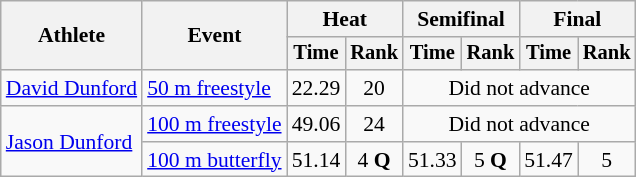<table class=wikitable style="font-size:90%">
<tr>
<th rowspan="2">Athlete</th>
<th rowspan="2">Event</th>
<th colspan="2">Heat</th>
<th colspan="2">Semifinal</th>
<th colspan="2">Final</th>
</tr>
<tr style="font-size:95%">
<th>Time</th>
<th>Rank</th>
<th>Time</th>
<th>Rank</th>
<th>Time</th>
<th>Rank</th>
</tr>
<tr align=center>
<td align=left><a href='#'>David Dunford</a></td>
<td align=left><a href='#'>50 m freestyle</a></td>
<td>22.29</td>
<td>20</td>
<td colspan=4>Did not advance</td>
</tr>
<tr align=center>
<td align=left rowspan=2><a href='#'>Jason Dunford</a></td>
<td align=left><a href='#'>100 m freestyle</a></td>
<td>49.06</td>
<td>24</td>
<td colspan=4>Did not advance</td>
</tr>
<tr align=center>
<td align=left><a href='#'>100 m butterfly</a></td>
<td>51.14</td>
<td>4 <strong>Q</strong></td>
<td>51.33</td>
<td>5 <strong>Q</strong></td>
<td>51.47</td>
<td>5</td>
</tr>
</table>
